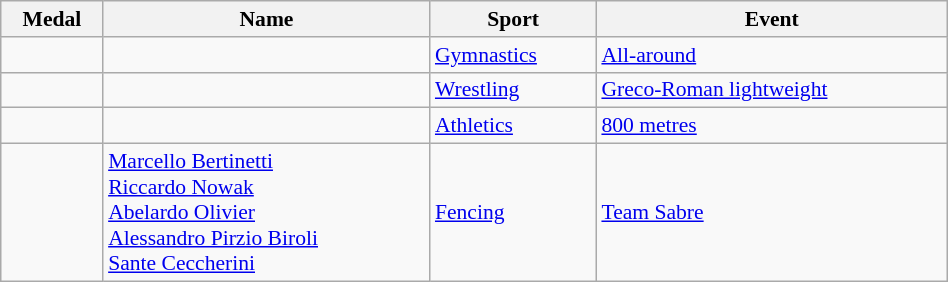<table class="wikitable sortable" width=50% style="font-size:90%; text-align:left;">
<tr>
<th>Medal</th>
<th>Name</th>
<th>Sport</th>
<th>Event</th>
</tr>
<tr>
<td></td>
<td></td>
<td><a href='#'>Gymnastics</a></td>
<td><a href='#'>All-around</a></td>
</tr>
<tr>
<td></td>
<td></td>
<td><a href='#'>Wrestling</a></td>
<td><a href='#'>Greco-Roman lightweight</a></td>
</tr>
<tr>
<td></td>
<td></td>
<td><a href='#'>Athletics</a></td>
<td><a href='#'>800 metres</a></td>
</tr>
<tr>
<td></td>
<td><a href='#'>Marcello Bertinetti</a><br><a href='#'>Riccardo Nowak</a><br><a href='#'>Abelardo Olivier</a><br><a href='#'>Alessandro Pirzio Biroli</a><br><a href='#'>Sante Ceccherini</a></td>
<td><a href='#'>Fencing</a></td>
<td><a href='#'>Team Sabre</a></td>
</tr>
</table>
